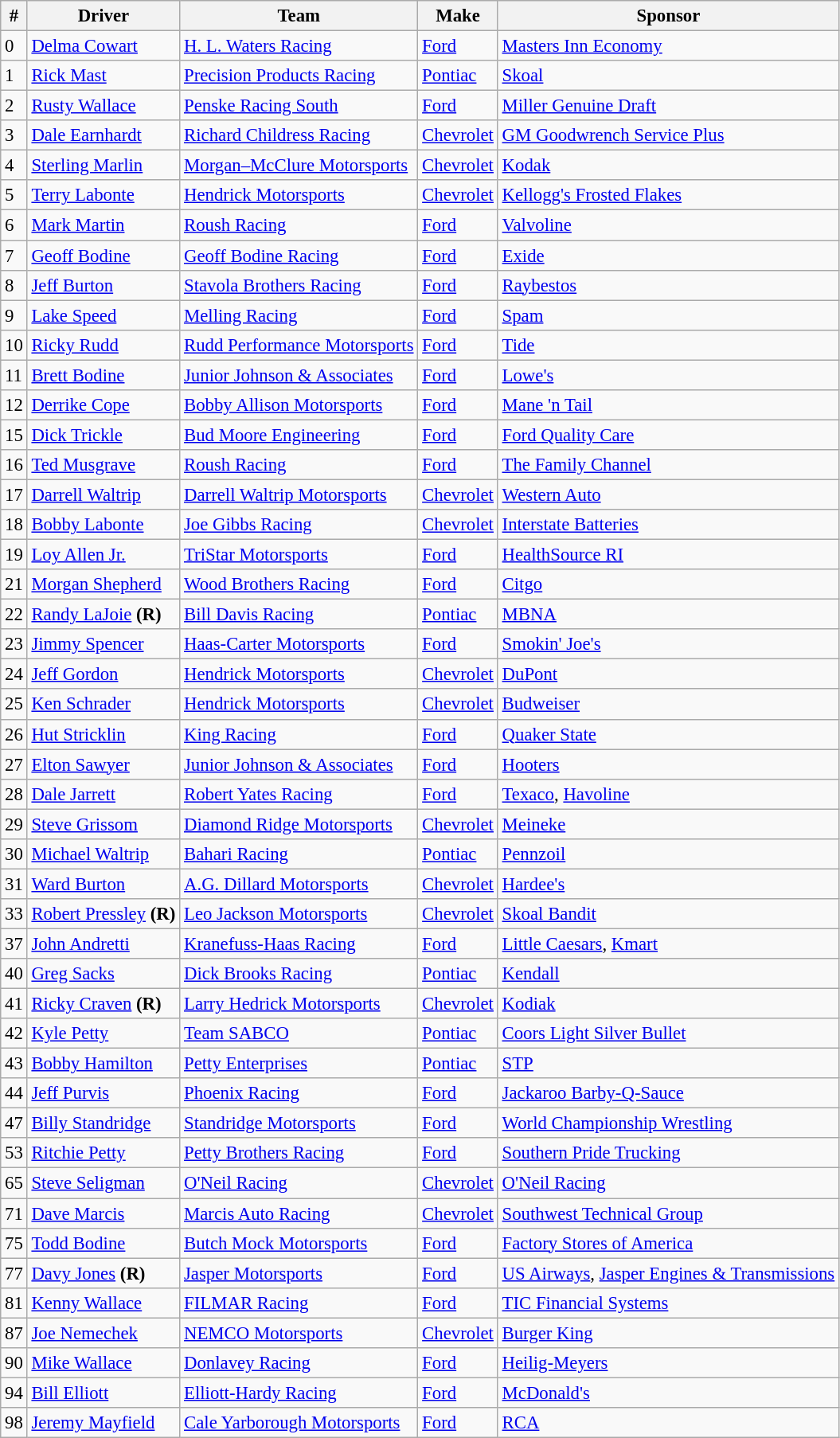<table class="wikitable" style="font-size:95%">
<tr>
<th>#</th>
<th>Driver</th>
<th>Team</th>
<th>Make</th>
<th>Sponsor</th>
</tr>
<tr>
<td>0</td>
<td><a href='#'>Delma Cowart</a></td>
<td><a href='#'>H. L. Waters Racing</a></td>
<td><a href='#'>Ford</a></td>
<td><a href='#'>Masters Inn Economy</a></td>
</tr>
<tr>
<td>1</td>
<td><a href='#'>Rick Mast</a></td>
<td><a href='#'>Precision Products Racing</a></td>
<td><a href='#'>Pontiac</a></td>
<td><a href='#'>Skoal</a></td>
</tr>
<tr>
<td>2</td>
<td><a href='#'>Rusty Wallace</a></td>
<td><a href='#'>Penske Racing South</a></td>
<td><a href='#'>Ford</a></td>
<td><a href='#'>Miller Genuine Draft</a></td>
</tr>
<tr>
<td>3</td>
<td><a href='#'>Dale Earnhardt</a></td>
<td><a href='#'>Richard Childress Racing</a></td>
<td><a href='#'>Chevrolet</a></td>
<td><a href='#'>GM Goodwrench Service Plus</a></td>
</tr>
<tr>
<td>4</td>
<td><a href='#'>Sterling Marlin</a></td>
<td><a href='#'>Morgan–McClure Motorsports</a></td>
<td><a href='#'>Chevrolet</a></td>
<td><a href='#'>Kodak</a></td>
</tr>
<tr>
<td>5</td>
<td><a href='#'>Terry Labonte</a></td>
<td><a href='#'>Hendrick Motorsports</a></td>
<td><a href='#'>Chevrolet</a></td>
<td><a href='#'>Kellogg's Frosted Flakes</a></td>
</tr>
<tr>
<td>6</td>
<td><a href='#'>Mark Martin</a></td>
<td><a href='#'>Roush Racing</a></td>
<td><a href='#'>Ford</a></td>
<td><a href='#'>Valvoline</a></td>
</tr>
<tr>
<td>7</td>
<td><a href='#'>Geoff Bodine</a></td>
<td><a href='#'>Geoff Bodine Racing</a></td>
<td><a href='#'>Ford</a></td>
<td><a href='#'>Exide</a></td>
</tr>
<tr>
<td>8</td>
<td><a href='#'>Jeff Burton</a></td>
<td><a href='#'>Stavola Brothers Racing</a></td>
<td><a href='#'>Ford</a></td>
<td><a href='#'>Raybestos</a></td>
</tr>
<tr>
<td>9</td>
<td><a href='#'>Lake Speed</a></td>
<td><a href='#'>Melling Racing</a></td>
<td><a href='#'>Ford</a></td>
<td><a href='#'>Spam</a></td>
</tr>
<tr>
<td>10</td>
<td><a href='#'>Ricky Rudd</a></td>
<td><a href='#'>Rudd Performance Motorsports</a></td>
<td><a href='#'>Ford</a></td>
<td><a href='#'>Tide</a></td>
</tr>
<tr>
<td>11</td>
<td><a href='#'>Brett Bodine</a></td>
<td><a href='#'>Junior Johnson & Associates</a></td>
<td><a href='#'>Ford</a></td>
<td><a href='#'>Lowe's</a></td>
</tr>
<tr>
<td>12</td>
<td><a href='#'>Derrike Cope</a></td>
<td><a href='#'>Bobby Allison Motorsports</a></td>
<td><a href='#'>Ford</a></td>
<td><a href='#'>Mane 'n Tail</a></td>
</tr>
<tr>
<td>15</td>
<td><a href='#'>Dick Trickle</a></td>
<td><a href='#'>Bud Moore Engineering</a></td>
<td><a href='#'>Ford</a></td>
<td><a href='#'>Ford Quality Care</a></td>
</tr>
<tr>
<td>16</td>
<td><a href='#'>Ted Musgrave</a></td>
<td><a href='#'>Roush Racing</a></td>
<td><a href='#'>Ford</a></td>
<td><a href='#'>The Family Channel</a></td>
</tr>
<tr>
<td>17</td>
<td><a href='#'>Darrell Waltrip</a></td>
<td><a href='#'>Darrell Waltrip Motorsports</a></td>
<td><a href='#'>Chevrolet</a></td>
<td><a href='#'>Western Auto</a></td>
</tr>
<tr>
<td>18</td>
<td><a href='#'>Bobby Labonte</a></td>
<td><a href='#'>Joe Gibbs Racing</a></td>
<td><a href='#'>Chevrolet</a></td>
<td><a href='#'>Interstate Batteries</a></td>
</tr>
<tr>
<td>19</td>
<td><a href='#'>Loy Allen Jr.</a></td>
<td><a href='#'>TriStar Motorsports</a></td>
<td><a href='#'>Ford</a></td>
<td><a href='#'>HealthSource RI</a></td>
</tr>
<tr>
<td>21</td>
<td><a href='#'>Morgan Shepherd</a></td>
<td><a href='#'>Wood Brothers Racing</a></td>
<td><a href='#'>Ford</a></td>
<td><a href='#'>Citgo</a></td>
</tr>
<tr>
<td>22</td>
<td><a href='#'>Randy LaJoie</a> <strong>(R)</strong></td>
<td><a href='#'>Bill Davis Racing</a></td>
<td><a href='#'>Pontiac</a></td>
<td><a href='#'>MBNA</a></td>
</tr>
<tr>
<td>23</td>
<td><a href='#'>Jimmy Spencer</a></td>
<td><a href='#'>Haas-Carter Motorsports</a></td>
<td><a href='#'>Ford</a></td>
<td><a href='#'>Smokin' Joe's</a></td>
</tr>
<tr>
<td>24</td>
<td><a href='#'>Jeff Gordon</a></td>
<td><a href='#'>Hendrick Motorsports</a></td>
<td><a href='#'>Chevrolet</a></td>
<td><a href='#'>DuPont</a></td>
</tr>
<tr>
<td>25</td>
<td><a href='#'>Ken Schrader</a></td>
<td><a href='#'>Hendrick Motorsports</a></td>
<td><a href='#'>Chevrolet</a></td>
<td><a href='#'>Budweiser</a></td>
</tr>
<tr>
<td>26</td>
<td><a href='#'>Hut Stricklin</a></td>
<td><a href='#'>King Racing</a></td>
<td><a href='#'>Ford</a></td>
<td><a href='#'>Quaker State</a></td>
</tr>
<tr>
<td>27</td>
<td><a href='#'>Elton Sawyer</a></td>
<td><a href='#'>Junior Johnson & Associates</a></td>
<td><a href='#'>Ford</a></td>
<td><a href='#'>Hooters</a></td>
</tr>
<tr>
<td>28</td>
<td><a href='#'>Dale Jarrett</a></td>
<td><a href='#'>Robert Yates Racing</a></td>
<td><a href='#'>Ford</a></td>
<td><a href='#'>Texaco</a>, <a href='#'>Havoline</a></td>
</tr>
<tr>
<td>29</td>
<td><a href='#'>Steve Grissom</a></td>
<td><a href='#'>Diamond Ridge Motorsports</a></td>
<td><a href='#'>Chevrolet</a></td>
<td><a href='#'>Meineke</a></td>
</tr>
<tr>
<td>30</td>
<td><a href='#'>Michael Waltrip</a></td>
<td><a href='#'>Bahari Racing</a></td>
<td><a href='#'>Pontiac</a></td>
<td><a href='#'>Pennzoil</a></td>
</tr>
<tr>
<td>31</td>
<td><a href='#'>Ward Burton</a></td>
<td><a href='#'>A.G. Dillard Motorsports</a></td>
<td><a href='#'>Chevrolet</a></td>
<td><a href='#'>Hardee's</a></td>
</tr>
<tr>
<td>33</td>
<td><a href='#'>Robert Pressley</a> <strong>(R)</strong></td>
<td><a href='#'>Leo Jackson Motorsports</a></td>
<td><a href='#'>Chevrolet</a></td>
<td><a href='#'>Skoal Bandit</a></td>
</tr>
<tr>
<td>37</td>
<td><a href='#'>John Andretti</a></td>
<td><a href='#'>Kranefuss-Haas Racing</a></td>
<td><a href='#'>Ford</a></td>
<td><a href='#'>Little Caesars</a>, <a href='#'>Kmart</a></td>
</tr>
<tr>
<td>40</td>
<td><a href='#'>Greg Sacks</a></td>
<td><a href='#'>Dick Brooks Racing</a></td>
<td><a href='#'>Pontiac</a></td>
<td><a href='#'>Kendall</a></td>
</tr>
<tr>
<td>41</td>
<td><a href='#'>Ricky Craven</a> <strong>(R)</strong></td>
<td><a href='#'>Larry Hedrick Motorsports</a></td>
<td><a href='#'>Chevrolet</a></td>
<td><a href='#'>Kodiak</a></td>
</tr>
<tr>
<td>42</td>
<td><a href='#'>Kyle Petty</a></td>
<td><a href='#'>Team SABCO</a></td>
<td><a href='#'>Pontiac</a></td>
<td><a href='#'>Coors Light Silver Bullet</a></td>
</tr>
<tr>
<td>43</td>
<td><a href='#'>Bobby Hamilton</a></td>
<td><a href='#'>Petty Enterprises</a></td>
<td><a href='#'>Pontiac</a></td>
<td><a href='#'>STP</a></td>
</tr>
<tr>
<td>44</td>
<td><a href='#'>Jeff Purvis</a></td>
<td><a href='#'>Phoenix Racing</a></td>
<td><a href='#'>Ford</a></td>
<td><a href='#'>Jackaroo Barby-Q-Sauce</a></td>
</tr>
<tr>
<td>47</td>
<td><a href='#'>Billy Standridge</a></td>
<td><a href='#'>Standridge Motorsports</a></td>
<td><a href='#'>Ford</a></td>
<td><a href='#'>World Championship Wrestling</a></td>
</tr>
<tr>
<td>53</td>
<td><a href='#'>Ritchie Petty</a></td>
<td><a href='#'>Petty Brothers Racing</a></td>
<td><a href='#'>Ford</a></td>
<td><a href='#'>Southern Pride Trucking</a></td>
</tr>
<tr>
<td>65</td>
<td><a href='#'>Steve Seligman</a></td>
<td><a href='#'>O'Neil Racing</a></td>
<td><a href='#'>Chevrolet</a></td>
<td><a href='#'>O'Neil Racing</a></td>
</tr>
<tr>
<td>71</td>
<td><a href='#'>Dave Marcis</a></td>
<td><a href='#'>Marcis Auto Racing</a></td>
<td><a href='#'>Chevrolet</a></td>
<td><a href='#'>Southwest Technical Group</a></td>
</tr>
<tr>
<td>75</td>
<td><a href='#'>Todd Bodine</a></td>
<td><a href='#'>Butch Mock Motorsports</a></td>
<td><a href='#'>Ford</a></td>
<td><a href='#'>Factory Stores of America</a></td>
</tr>
<tr>
<td>77</td>
<td><a href='#'>Davy Jones</a> <strong>(R)</strong></td>
<td><a href='#'>Jasper Motorsports</a></td>
<td><a href='#'>Ford</a></td>
<td><a href='#'>US Airways</a>, <a href='#'>Jasper Engines & Transmissions</a></td>
</tr>
<tr>
<td>81</td>
<td><a href='#'>Kenny Wallace</a></td>
<td><a href='#'>FILMAR Racing</a></td>
<td><a href='#'>Ford</a></td>
<td><a href='#'>TIC Financial Systems</a></td>
</tr>
<tr>
<td>87</td>
<td><a href='#'>Joe Nemechek</a></td>
<td><a href='#'>NEMCO Motorsports</a></td>
<td><a href='#'>Chevrolet</a></td>
<td><a href='#'>Burger King</a></td>
</tr>
<tr>
<td>90</td>
<td><a href='#'>Mike Wallace</a></td>
<td><a href='#'>Donlavey Racing</a></td>
<td><a href='#'>Ford</a></td>
<td><a href='#'>Heilig-Meyers</a></td>
</tr>
<tr>
<td>94</td>
<td><a href='#'>Bill Elliott</a></td>
<td><a href='#'>Elliott-Hardy Racing</a></td>
<td><a href='#'>Ford</a></td>
<td><a href='#'>McDonald's</a></td>
</tr>
<tr>
<td>98</td>
<td><a href='#'>Jeremy Mayfield</a></td>
<td><a href='#'>Cale Yarborough Motorsports</a></td>
<td><a href='#'>Ford</a></td>
<td><a href='#'>RCA</a></td>
</tr>
</table>
